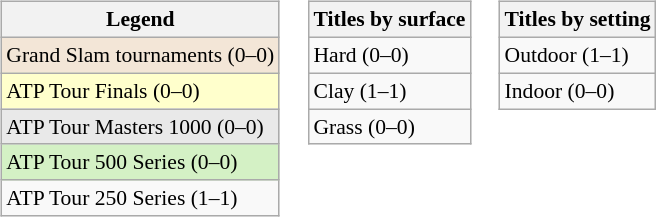<table>
<tr valign="top">
<td><br><table class=wikitable style=font-size:90%>
<tr>
<th>Legend</th>
</tr>
<tr style="background:#f3e6d7;">
<td>Grand Slam tournaments (0–0)</td>
</tr>
<tr style="background:#ffffcc;">
<td>ATP Tour Finals (0–0)</td>
</tr>
<tr style="background:#e9e9e9;">
<td>ATP Tour Masters 1000 (0–0)</td>
</tr>
<tr style="background:#d4f1c5;">
<td>ATP Tour 500 Series (0–0)</td>
</tr>
<tr>
<td>ATP Tour 250 Series (1–1)</td>
</tr>
</table>
</td>
<td><br><table class=wikitable style=font-size:90%>
<tr>
<th>Titles by surface</th>
</tr>
<tr>
<td>Hard (0–0)</td>
</tr>
<tr>
<td>Clay (1–1)</td>
</tr>
<tr>
<td>Grass (0–0)</td>
</tr>
</table>
</td>
<td><br><table class=wikitable style=font-size:90%>
<tr>
<th>Titles by setting</th>
</tr>
<tr>
<td>Outdoor (1–1)</td>
</tr>
<tr>
<td>Indoor (0–0)</td>
</tr>
</table>
</td>
</tr>
</table>
